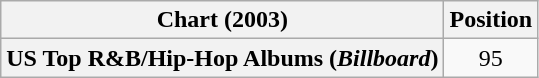<table class="wikitable plainrowheaders">
<tr>
<th scope="col">Chart (2003)</th>
<th scope="col">Position</th>
</tr>
<tr>
<th scope="row">US Top R&B/Hip-Hop Albums (<em>Billboard</em>)</th>
<td style="text-align:center;">95</td>
</tr>
</table>
